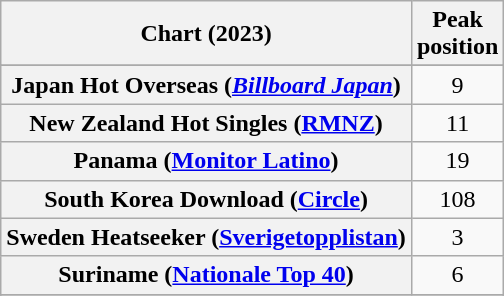<table class="wikitable sortable plainrowheaders" style="text-align:center">
<tr>
<th scope="col">Chart (2023)</th>
<th scope="col">Peak<br>position</th>
</tr>
<tr>
</tr>
<tr>
</tr>
<tr>
</tr>
<tr>
<th scope="row">Japan Hot Overseas (<em><a href='#'>Billboard Japan</a></em>)</th>
<td>9</td>
</tr>
<tr>
<th scope="row">New Zealand Hot Singles (<a href='#'>RMNZ</a>)</th>
<td>11</td>
</tr>
<tr>
<th scope="row">Panama (<a href='#'>Monitor Latino</a>)</th>
<td>19</td>
</tr>
<tr>
<th scope="row">South Korea Download (<a href='#'>Circle</a>)</th>
<td>108</td>
</tr>
<tr>
<th scope="row">Sweden Heatseeker (<a href='#'>Sverigetopplistan</a>)</th>
<td>3</td>
</tr>
<tr>
<th scope="row">Suriname (<a href='#'>Nationale Top 40</a>)</th>
<td>6</td>
</tr>
<tr>
</tr>
<tr>
</tr>
<tr>
</tr>
</table>
